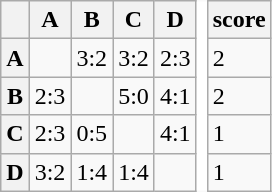<table class="wikitable" style="border:none">
<tr>
<th></th>
<th>A</th>
<th>B</th>
<th>C</th>
<th>D</th>
<td rowspan="5" style="border: none; background: white;"></td>
<th>score</th>
</tr>
<tr>
<th>A</th>
<td></td>
<td>3:2</td>
<td>3:2</td>
<td>2:3</td>
<td>2</td>
</tr>
<tr>
<th>B</th>
<td>2:3</td>
<td></td>
<td>5:0</td>
<td>4:1</td>
<td>2</td>
</tr>
<tr>
<th>C</th>
<td>2:3</td>
<td>0:5</td>
<td></td>
<td>4:1</td>
<td>1</td>
</tr>
<tr>
<th>D</th>
<td>3:2</td>
<td>1:4</td>
<td>1:4</td>
<td></td>
<td>1</td>
</tr>
</table>
